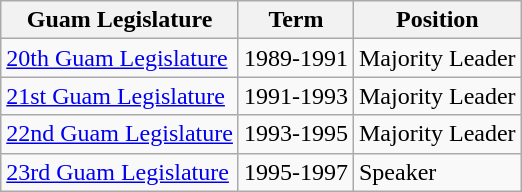<table class="wikitable sortable" id="committee leadership">
<tr style="vertical-align:bottom;">
<th>Guam Legislature</th>
<th>Term</th>
<th>Position</th>
</tr>
<tr>
<td><a href='#'>20th Guam Legislature</a></td>
<td>1989-1991</td>
<td>Majority Leader</td>
</tr>
<tr>
<td><a href='#'>21st Guam Legislature</a></td>
<td>1991-1993</td>
<td>Majority Leader</td>
</tr>
<tr>
<td><a href='#'>22nd Guam Legislature</a></td>
<td>1993-1995</td>
<td>Majority Leader</td>
</tr>
<tr>
<td><a href='#'>23rd Guam Legislature</a></td>
<td>1995-1997</td>
<td>Speaker</td>
</tr>
</table>
